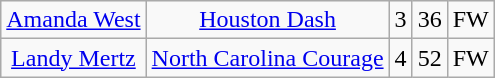<table class="wikitable" style="text-align:center;">
<tr>
<td> <a href='#'>Amanda West</a></td>
<td><a href='#'>Houston Dash</a></td>
<td>3</td>
<td>36</td>
<td>FW</td>
</tr>
<tr>
<td> <a href='#'>Landy Mertz</a></td>
<td><a href='#'>North Carolina Courage</a></td>
<td>4</td>
<td>52</td>
<td>FW</td>
</tr>
</table>
